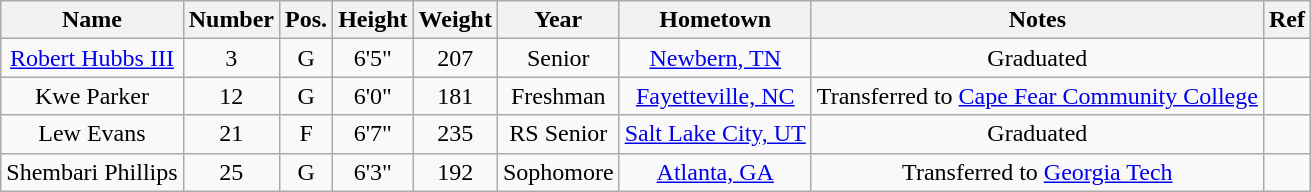<table class="wikitable sortable" border="1">
<tr>
<th>Name</th>
<th>Number</th>
<th>Pos.</th>
<th>Height</th>
<th>Weight</th>
<th>Year</th>
<th>Hometown</th>
<th class="unsortable">Notes</th>
<th class="unsortable">Ref</th>
</tr>
<tr align=center>
<td><a href='#'>Robert Hubbs III</a></td>
<td>3</td>
<td>G</td>
<td>6'5"</td>
<td>207</td>
<td>Senior</td>
<td><a href='#'>Newbern, TN</a></td>
<td>Graduated</td>
<td></td>
</tr>
<tr align=center>
<td>Kwe Parker</td>
<td>12</td>
<td>G</td>
<td>6'0"</td>
<td>181</td>
<td>Freshman</td>
<td><a href='#'>Fayetteville, NC</a></td>
<td>Transferred to <a href='#'>Cape Fear Community College</a></td>
<td></td>
</tr>
<tr align=center>
<td>Lew Evans</td>
<td>21</td>
<td>F</td>
<td>6'7"</td>
<td>235</td>
<td>RS Senior</td>
<td><a href='#'>Salt Lake City, UT</a></td>
<td>Graduated</td>
<td></td>
</tr>
<tr align=center>
<td>Shembari Phillips</td>
<td>25</td>
<td>G</td>
<td>6'3"</td>
<td>192</td>
<td>Sophomore</td>
<td><a href='#'>Atlanta, GA</a></td>
<td>Transferred to <a href='#'>Georgia Tech</a></td>
<td></td>
</tr>
</table>
